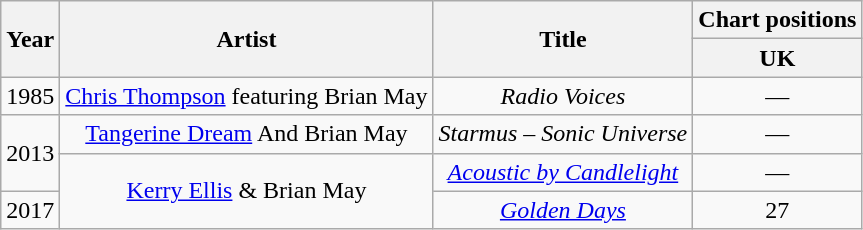<table class="wikitable" style=text-align:center;>
<tr>
<th rowspan="2">Year</th>
<th rowspan="2">Artist</th>
<th rowspan="2">Title</th>
<th colspan="1">Chart positions</th>
</tr>
<tr>
<th>UK<br></th>
</tr>
<tr>
<td>1985</td>
<td><a href='#'>Chris Thompson</a> featuring Brian May</td>
<td><em>Radio Voices</em></td>
<td>—</td>
</tr>
<tr>
<td rowspan="2">2013</td>
<td><a href='#'>Tangerine Dream</a> And Brian May</td>
<td><em>Starmus – Sonic Universe</em></td>
<td>—</td>
</tr>
<tr>
<td rowspan="2"><a href='#'>Kerry Ellis</a> & Brian May</td>
<td><em><a href='#'>Acoustic by Candlelight</a></em></td>
<td>—</td>
</tr>
<tr>
<td>2017</td>
<td><em><a href='#'>Golden Days</a></em></td>
<td>27</td>
</tr>
</table>
